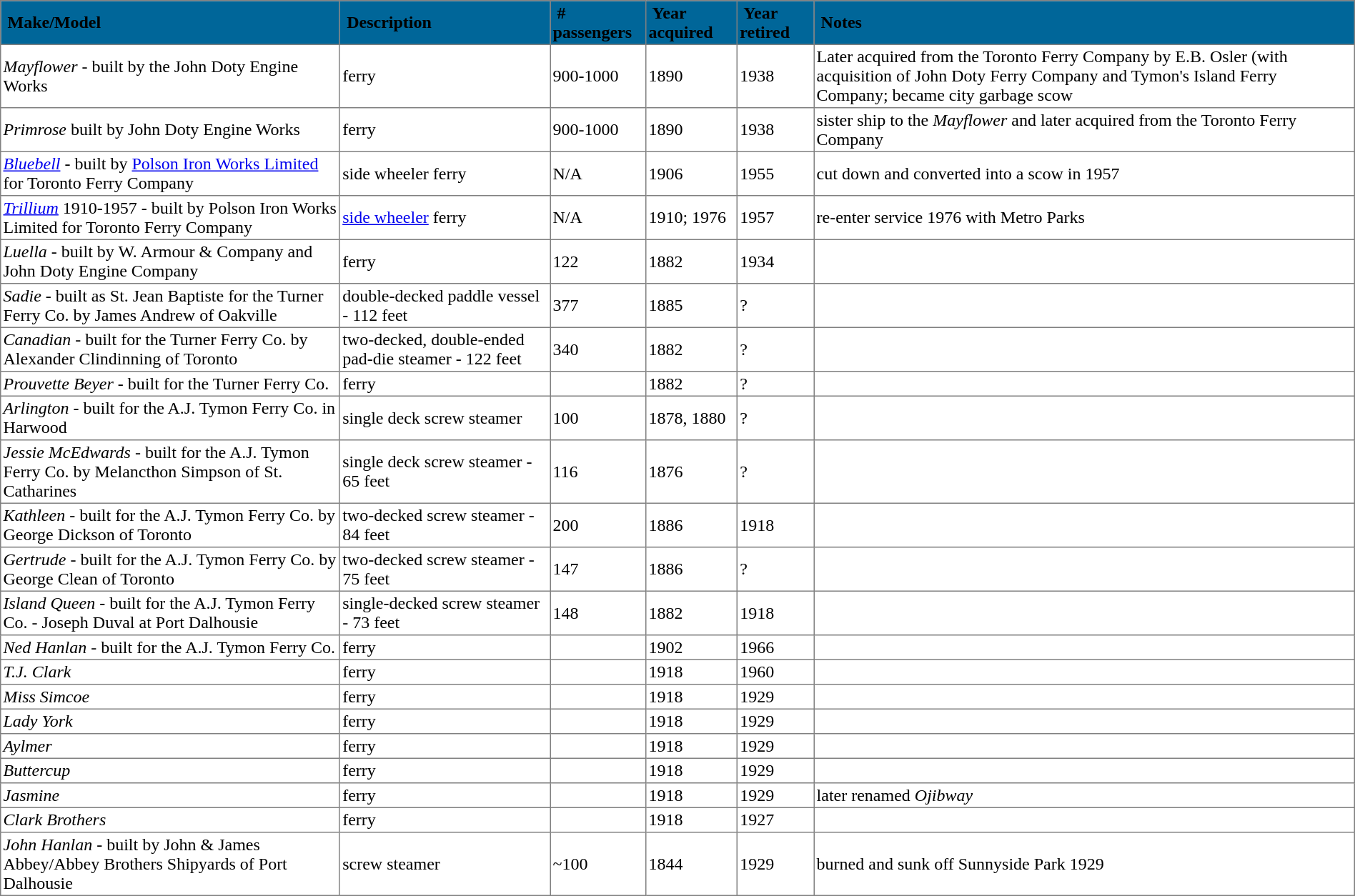<table border="1" cellspacing="1" cellpadding="2" style="border-collapse: collapse;">
<tr ---- bgcolor=#006699>
<td><strong><span> Make/Model </span></strong></td>
<td><strong><span> Description </span></strong></td>
<td><strong><span> # passengers </span></strong></td>
<td><strong><span> Year acquired </span></strong></td>
<td><strong><span> Year retired </span></strong></td>
<td><strong><span> Notes </span></strong></td>
</tr>
<tr>
<td><em>Mayflower</em> - built by the John Doty Engine Works</td>
<td>ferry</td>
<td>900-1000</td>
<td>1890</td>
<td>1938</td>
<td>Later acquired from the Toronto Ferry Company by E.B. Osler (with acquisition of John Doty Ferry Company and Tymon's Island Ferry Company; became city garbage scow</td>
</tr>
<tr>
<td><em>Primrose</em> built by John Doty Engine Works</td>
<td>ferry</td>
<td>900-1000</td>
<td>1890</td>
<td>1938</td>
<td>sister ship to the <em>Mayflower</em> and later acquired from the Toronto Ferry Company</td>
</tr>
<tr>
<td><a href='#'><em>Bluebell</em></a> - built by <a href='#'>Polson Iron Works Limited</a> for Toronto Ferry Company</td>
<td>side wheeler ferry</td>
<td>N/A</td>
<td>1906</td>
<td>1955</td>
<td>cut down and converted into a scow in 1957</td>
</tr>
<tr>
<td><em><a href='#'>Trillium</a></em> 1910-1957 - built by Polson Iron Works Limited for Toronto Ferry Company</td>
<td><a href='#'>side wheeler</a> ferry</td>
<td>N/A</td>
<td>1910; 1976</td>
<td>1957</td>
<td>re-enter service 1976 with Metro Parks</td>
</tr>
<tr o>
<td><em>Luella</em> - built by W. Armour & Company and John Doty Engine Company</td>
<td>ferry</td>
<td>122</td>
<td>1882</td>
<td>1934</td>
<td></td>
</tr>
<tr>
<td><em>Sadie</em> - built as St. Jean Baptiste for the Turner Ferry Co. by James Andrew of Oakville</td>
<td>double-decked paddle vessel - 112 feet</td>
<td>377</td>
<td>1885</td>
<td>?</td>
<td></td>
</tr>
<tr>
<td><em>Canadian</em> - built for the Turner Ferry Co. by Alexander Clindinning of Toronto</td>
<td>two-decked, double-ended pad-die steamer - 122 feet</td>
<td>340</td>
<td>1882</td>
<td>?</td>
<td></td>
</tr>
<tr>
<td><em>Prouvette Beyer</em> - built for the Turner Ferry Co.</td>
<td>ferry</td>
<td></td>
<td>1882</td>
<td>?</td>
<td></td>
</tr>
<tr>
<td><em>Arlington</em> - built for the A.J. Tymon Ferry Co. in Harwood</td>
<td>single deck screw steamer</td>
<td>100</td>
<td>1878, 1880</td>
<td>?</td>
<td></td>
</tr>
<tr>
<td><em>Jessie McEdwards</em> - built for the A.J. Tymon Ferry Co. by Melancthon Simpson of St. Catharines</td>
<td>single deck screw steamer - 65 feet</td>
<td>116</td>
<td>1876</td>
<td>?</td>
<td></td>
</tr>
<tr>
<td><em>Kathleen</em> - built for the A.J. Tymon Ferry Co. by George Dickson of Toronto</td>
<td>two-decked screw steamer - 84 feet</td>
<td>200</td>
<td>1886</td>
<td>1918</td>
<td></td>
</tr>
<tr>
<td><em>Gertrude</em> - built for the A.J. Tymon Ferry Co. by George Clean of Toronto</td>
<td>two-decked screw steamer - 75 feet</td>
<td>147</td>
<td>1886</td>
<td>?</td>
<td></td>
</tr>
<tr>
<td><em>Island Queen</em> - built for the A.J. Tymon Ferry Co. - Joseph Duval at Port Dalhousie</td>
<td>single-decked screw steamer - 73 feet</td>
<td>148</td>
<td>1882</td>
<td>1918</td>
<td></td>
</tr>
<tr>
<td><em>Ned Hanlan</em> - built for the A.J. Tymon Ferry Co.</td>
<td>ferry</td>
<td></td>
<td>1902</td>
<td>1966</td>
<td></td>
</tr>
<tr>
<td><em>T.J. Clark</em></td>
<td>ferry</td>
<td></td>
<td>1918</td>
<td>1960</td>
<td></td>
</tr>
<tr>
<td><em>Miss Simcoe</em></td>
<td>ferry</td>
<td></td>
<td>1918</td>
<td>1929</td>
<td></td>
</tr>
<tr>
<td><em>Lady York</em></td>
<td>ferry</td>
<td></td>
<td>1918</td>
<td>1929</td>
<td></td>
</tr>
<tr>
<td><em>Aylmer</em></td>
<td>ferry</td>
<td></td>
<td>1918</td>
<td>1929</td>
<td></td>
</tr>
<tr>
<td><em>Buttercup</em></td>
<td>ferry</td>
<td></td>
<td>1918</td>
<td>1929</td>
<td></td>
</tr>
<tr>
<td><em>Jasmine</em></td>
<td>ferry</td>
<td></td>
<td>1918</td>
<td>1929</td>
<td>later renamed <em>Ojibway</em></td>
</tr>
<tr>
<td><em>Clark Brothers</em></td>
<td>ferry</td>
<td></td>
<td>1918</td>
<td>1927</td>
<td></td>
</tr>
<tr>
<td><em>John Hanlan</em> - built by John & James Abbey/Abbey Brothers Shipyards of Port Dalhousie</td>
<td>screw steamer</td>
<td>~100</td>
<td>1844</td>
<td>1929</td>
<td>burned and sunk off Sunnyside Park 1929</td>
</tr>
</table>
